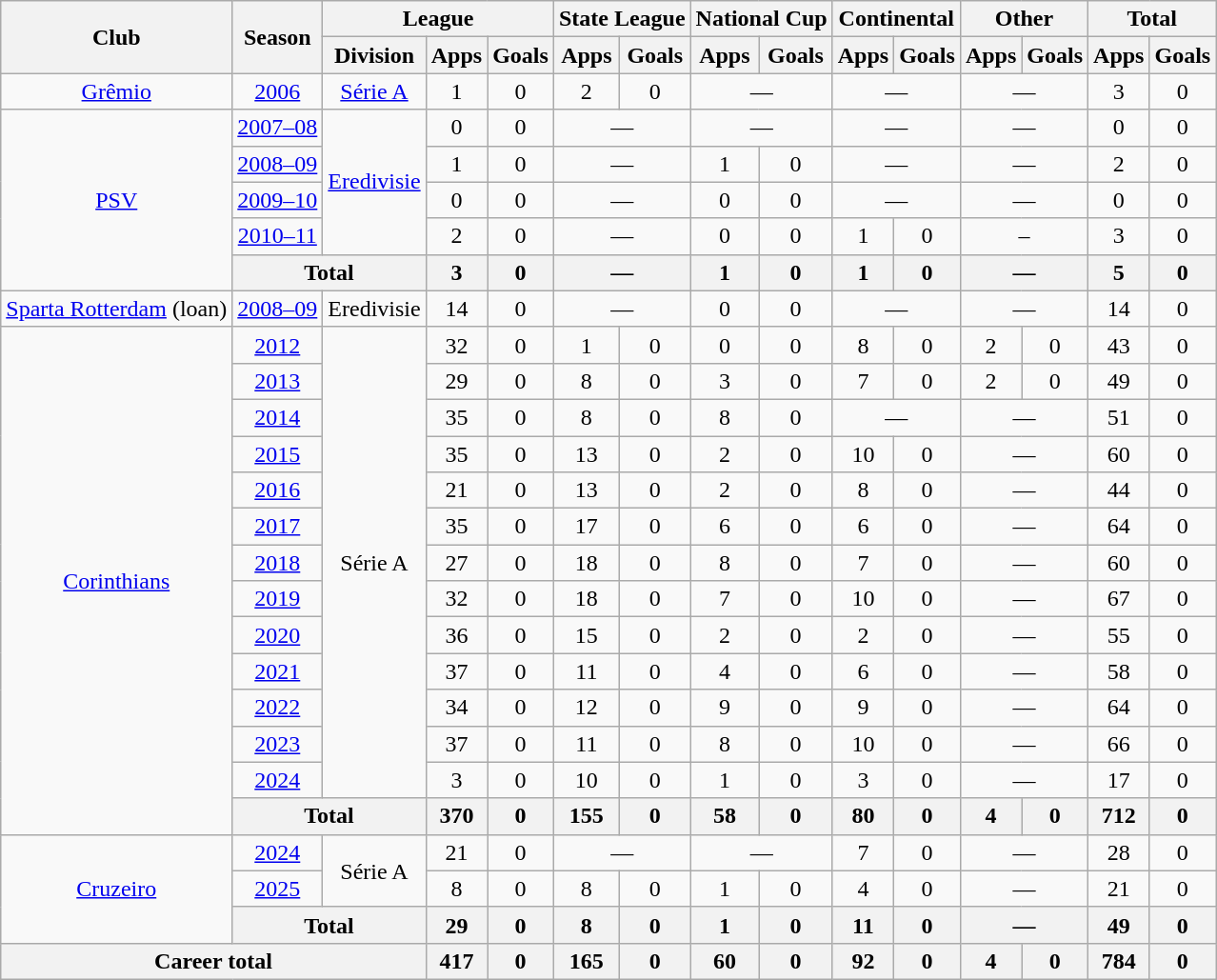<table class="wikitable" style="text-align: center;">
<tr>
<th rowspan="2">Club</th>
<th rowspan="2">Season</th>
<th colspan="3">League</th>
<th colspan="2">State League</th>
<th colspan="2">National Cup</th>
<th colspan="2">Continental</th>
<th colspan="2">Other</th>
<th colspan="2">Total</th>
</tr>
<tr>
<th>Division</th>
<th>Apps</th>
<th>Goals</th>
<th>Apps</th>
<th>Goals</th>
<th>Apps</th>
<th>Goals</th>
<th>Apps</th>
<th>Goals</th>
<th>Apps</th>
<th>Goals</th>
<th>Apps</th>
<th>Goals</th>
</tr>
<tr>
<td valign="center"><a href='#'>Grêmio</a></td>
<td><a href='#'>2006</a></td>
<td valign="center"><a href='#'>Série A</a></td>
<td>1</td>
<td>0</td>
<td>2</td>
<td>0</td>
<td colspan="2">—</td>
<td colspan="2">—</td>
<td colspan="2">—</td>
<td>3</td>
<td>0</td>
</tr>
<tr>
<td rowspan="5" valign="center"><a href='#'>PSV</a></td>
<td><a href='#'>2007–08</a></td>
<td rowspan="4" valign="center"><a href='#'>Eredivisie</a></td>
<td>0</td>
<td>0</td>
<td colspan="2">—</td>
<td colspan="2">—</td>
<td colspan="2">—</td>
<td colspan="2">—</td>
<td>0</td>
<td>0</td>
</tr>
<tr>
<td><a href='#'>2008–09</a></td>
<td>1</td>
<td>0</td>
<td colspan="2">—</td>
<td>1</td>
<td>0</td>
<td colspan="2">—</td>
<td colspan="2">—</td>
<td>2</td>
<td>0</td>
</tr>
<tr>
<td><a href='#'>2009–10</a></td>
<td>0</td>
<td>0</td>
<td colspan="2">—</td>
<td>0</td>
<td>0</td>
<td colspan="2">—</td>
<td colspan="2">—</td>
<td>0</td>
<td>0</td>
</tr>
<tr>
<td><a href='#'>2010–11</a></td>
<td>2</td>
<td>0</td>
<td colspan="2">—</td>
<td>0</td>
<td>0</td>
<td>1</td>
<td>0</td>
<td colspan="2">–</td>
<td>3</td>
<td>0</td>
</tr>
<tr>
<th colspan="2">Total</th>
<th>3</th>
<th>0</th>
<th colspan="2">—</th>
<th>1</th>
<th>0</th>
<th>1</th>
<th>0</th>
<th colspan="2">—</th>
<th>5</th>
<th>0</th>
</tr>
<tr>
<td valign="center"><a href='#'>Sparta Rotterdam</a> (loan)</td>
<td><a href='#'>2008–09</a></td>
<td valign="center">Eredivisie</td>
<td>14</td>
<td>0</td>
<td colspan="2">—</td>
<td>0</td>
<td>0</td>
<td colspan="2">—</td>
<td colspan="2">—</td>
<td>14</td>
<td>0</td>
</tr>
<tr>
<td rowspan="14" valign="center"><a href='#'>Corinthians</a></td>
<td><a href='#'>2012</a></td>
<td rowspan="13" valign="center">Série A</td>
<td>32</td>
<td>0</td>
<td>1</td>
<td>0</td>
<td>0</td>
<td>0</td>
<td>8</td>
<td>0</td>
<td>2</td>
<td>0</td>
<td>43</td>
<td>0</td>
</tr>
<tr>
<td><a href='#'>2013</a></td>
<td>29</td>
<td>0</td>
<td>8</td>
<td>0</td>
<td>3</td>
<td>0</td>
<td>7</td>
<td>0</td>
<td>2</td>
<td>0</td>
<td>49</td>
<td>0</td>
</tr>
<tr>
<td><a href='#'>2014</a></td>
<td>35</td>
<td>0</td>
<td>8</td>
<td>0</td>
<td>8</td>
<td>0</td>
<td colspan="2">—</td>
<td colspan="2">—</td>
<td>51</td>
<td>0</td>
</tr>
<tr>
<td><a href='#'>2015</a></td>
<td>35</td>
<td>0</td>
<td>13</td>
<td>0</td>
<td>2</td>
<td>0</td>
<td>10</td>
<td>0</td>
<td colspan="2">—</td>
<td>60</td>
<td>0</td>
</tr>
<tr>
<td><a href='#'>2016</a></td>
<td>21</td>
<td>0</td>
<td>13</td>
<td>0</td>
<td>2</td>
<td>0</td>
<td>8</td>
<td>0</td>
<td colspan="2">—</td>
<td>44</td>
<td>0</td>
</tr>
<tr>
<td><a href='#'>2017</a></td>
<td>35</td>
<td>0</td>
<td>17</td>
<td>0</td>
<td>6</td>
<td>0</td>
<td>6</td>
<td>0</td>
<td colspan="2">—</td>
<td>64</td>
<td>0</td>
</tr>
<tr>
<td><a href='#'>2018</a></td>
<td>27</td>
<td>0</td>
<td>18</td>
<td>0</td>
<td>8</td>
<td>0</td>
<td>7</td>
<td>0</td>
<td colspan="2">—</td>
<td>60</td>
<td>0</td>
</tr>
<tr>
<td><a href='#'>2019</a></td>
<td>32</td>
<td>0</td>
<td>18</td>
<td>0</td>
<td>7</td>
<td>0</td>
<td>10</td>
<td>0</td>
<td colspan="2">—</td>
<td>67</td>
<td>0</td>
</tr>
<tr>
<td><a href='#'>2020</a></td>
<td>36</td>
<td>0</td>
<td>15</td>
<td>0</td>
<td>2</td>
<td>0</td>
<td>2</td>
<td>0</td>
<td colspan="2">—</td>
<td>55</td>
<td>0</td>
</tr>
<tr>
<td><a href='#'>2021</a></td>
<td>37</td>
<td>0</td>
<td>11</td>
<td>0</td>
<td>4</td>
<td>0</td>
<td>6</td>
<td>0</td>
<td colspan="2">—</td>
<td>58</td>
<td>0</td>
</tr>
<tr>
<td><a href='#'>2022</a></td>
<td>34</td>
<td>0</td>
<td>12</td>
<td>0</td>
<td>9</td>
<td>0</td>
<td>9</td>
<td>0</td>
<td colspan="2">—</td>
<td>64</td>
<td>0</td>
</tr>
<tr>
<td><a href='#'>2023</a></td>
<td>37</td>
<td>0</td>
<td>11</td>
<td>0</td>
<td>8</td>
<td>0</td>
<td>10</td>
<td>0</td>
<td colspan="2">—</td>
<td>66</td>
<td>0</td>
</tr>
<tr>
<td><a href='#'>2024</a></td>
<td>3</td>
<td>0</td>
<td>10</td>
<td>0</td>
<td>1</td>
<td>0</td>
<td>3</td>
<td>0</td>
<td colspan="2">—</td>
<td>17</td>
<td>0</td>
</tr>
<tr>
<th colspan="2">Total</th>
<th>370</th>
<th>0</th>
<th>155</th>
<th>0</th>
<th>58</th>
<th>0</th>
<th>80</th>
<th>0</th>
<th>4</th>
<th>0</th>
<th>712</th>
<th>0</th>
</tr>
<tr>
<td rowspan="3"><a href='#'>Cruzeiro</a></td>
<td><a href='#'>2024</a></td>
<td rowspan="2">Série A</td>
<td>21</td>
<td>0</td>
<td colspan="2">—</td>
<td colspan="2">—</td>
<td>7</td>
<td>0</td>
<td colspan="2">—</td>
<td>28</td>
<td>0</td>
</tr>
<tr>
<td><a href='#'>2025</a></td>
<td>8</td>
<td>0</td>
<td>8</td>
<td>0</td>
<td>1</td>
<td>0</td>
<td>4</td>
<td>0</td>
<td colspan="2">—</td>
<td>21</td>
<td>0</td>
</tr>
<tr>
<th colspan="2">Total</th>
<th>29</th>
<th>0</th>
<th>8</th>
<th>0</th>
<th>1</th>
<th>0</th>
<th>11</th>
<th>0</th>
<th colspan="2">—</th>
<th>49</th>
<th>0</th>
</tr>
<tr>
<th colspan="3">Career total</th>
<th>417</th>
<th>0</th>
<th>165</th>
<th>0</th>
<th>60</th>
<th>0</th>
<th>92</th>
<th>0</th>
<th>4</th>
<th>0</th>
<th>784</th>
<th>0</th>
</tr>
</table>
